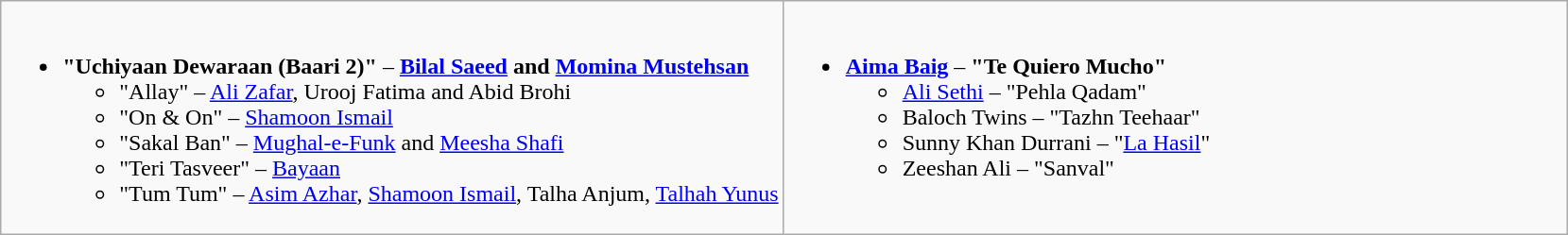<table class=wikitable>
<tr>
<td style="vertical-align:top; width:50%;"><br><ul><li><strong>"Uchiyaan Dewaraan (Baari 2)"</strong> – <strong><a href='#'>Bilal Saeed</a> and <a href='#'>Momina Mustehsan</a></strong><ul><li>"Allay" – <a href='#'>Ali Zafar</a>, Urooj Fatima and Abid Brohi</li><li>"On & On" – <a href='#'>Shamoon Ismail</a></li><li>"Sakal Ban" – <a href='#'>Mughal-e-Funk</a> and <a href='#'>Meesha Shafi</a></li><li>"Teri Tasveer" – <a href='#'>Bayaan</a></li><li>"Tum Tum" – <a href='#'>Asim Azhar</a>, <a href='#'>Shamoon Ismail</a>, Talha Anjum, <a href='#'>Talhah Yunus</a></li></ul></li></ul></td>
<td style="vertical-align:top; width:50%;"><br><ul><li><strong><a href='#'>Aima Baig</a></strong> – <strong>"Te Quiero Mucho"</strong><ul><li><a href='#'>Ali Sethi</a> – "Pehla Qadam"</li><li>Baloch Twins – "Tazhn Teehaar"</li><li>Sunny Khan Durrani – "<a href='#'>La Hasil</a>"</li><li>Zeeshan Ali – "Sanval"</li></ul></li></ul></td>
</tr>
</table>
